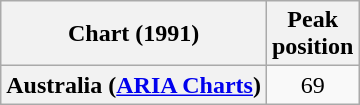<table class="wikitable sortable plainrowheaders" style="text-align:center">
<tr>
<th scope="col">Chart (1991)</th>
<th scope="col">Peak<br>position</th>
</tr>
<tr>
<th scope="row">Australia (<a href='#'>ARIA Charts</a>)</th>
<td>69</td>
</tr>
</table>
